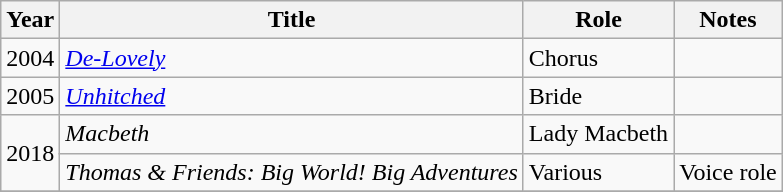<table class="wikitable sortable">
<tr>
<th>Year</th>
<th>Title</th>
<th>Role</th>
<th class="unsortable">Notes</th>
</tr>
<tr>
<td>2004</td>
<td><em><a href='#'>De-Lovely</a></em></td>
<td>Chorus</td>
<td></td>
</tr>
<tr>
<td>2005</td>
<td><em><a href='#'>Unhitched</a></em></td>
<td>Bride</td>
<td></td>
</tr>
<tr>
<td rowspan="2">2018</td>
<td><em>Macbeth</em></td>
<td>Lady Macbeth</td>
<td></td>
</tr>
<tr>
<td><em>Thomas & Friends: Big World! Big Adventures</em></td>
<td>Various</td>
<td>Voice role</td>
</tr>
<tr>
</tr>
</table>
